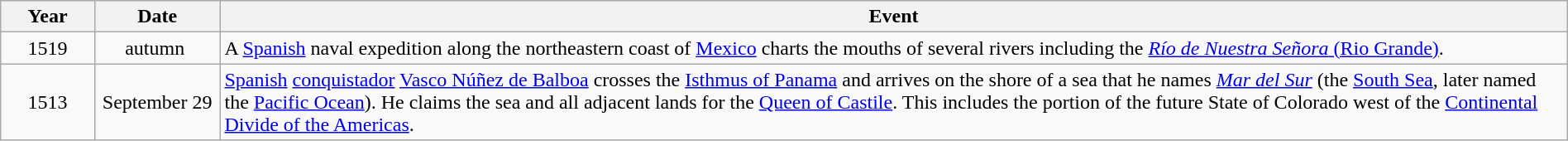<table class="wikitable" style="width:100%;">
<tr>
<th style="width:6%">Year</th>
<th style="width:8%">Date</th>
<th style="width:86%">Event</th>
</tr>
<tr>
<td align=center>1519</td>
<td align=center>autumn </td>
<td>A <a href='#'>Spanish</a> naval expedition along the northeastern coast of <a href='#'>Mexico</a> charts the mouths of several rivers including the <a href='#'><em>Río de Nuestra Señora</em> (Rio Grande)</a>.</td>
</tr>
<tr>
<td align=center>1513</td>
<td align=center>September 29</td>
<td><a href='#'>Spanish</a> <a href='#'>conquistador</a> <a href='#'>Vasco Núñez de Balboa</a> crosses the <a href='#'>Isthmus of Panama</a> and arrives on the shore of a sea that he names <em><a href='#'>Mar del Sur</a></em> (the <a href='#'>South Sea</a>, later named the <a href='#'>Pacific Ocean</a>).  He claims the sea and all adjacent lands for the <a href='#'>Queen of Castile</a>. This includes the portion of the future State of Colorado west of the <a href='#'>Continental Divide of the Americas</a>.</td>
</tr>
</table>
